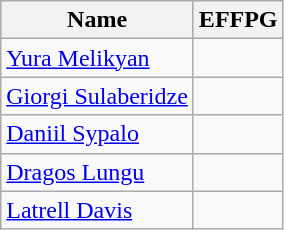<table class=wikitable>
<tr>
<th>Name</th>
<th>EFFPG</th>
</tr>
<tr>
<td> <a href='#'>Yura Melikyan</a></td>
<td></td>
</tr>
<tr>
<td> <a href='#'>Giorgi Sulaberidze</a></td>
<td></td>
</tr>
<tr>
<td> <a href='#'>Daniil Sypalo</a></td>
<td></td>
</tr>
<tr>
<td> <a href='#'>Dragos Lungu</a></td>
<td></td>
</tr>
<tr>
<td> <a href='#'>Latrell Davis</a></td>
<td></td>
</tr>
</table>
